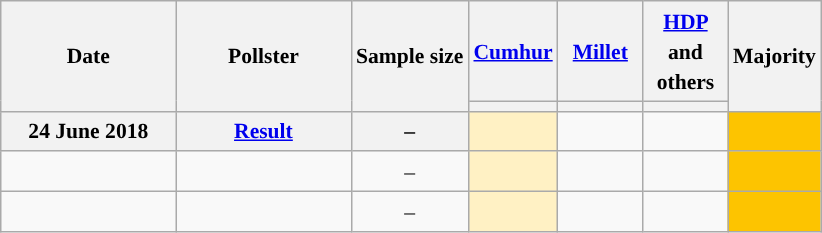<table class="wikitable" style="text-align:center; font-size:90%; line-height:20px;">
<tr>
<th rowspan=2 width="110px">Date</th>
<th rowspan=2 width="110px">Pollster</th>
<th rowspan=2 width="60px">Sample size</th>
<th width=50><a href='#'>Cumhur</a></th>
<th width=50><a href='#'>Millet</a></th>
<th width=50><a href='#'>HDP</a> and others</th>
<th width=50 rowspan=2>Majority</th>
</tr>
<tr>
<th style="background: "></th>
<th style="background: "></th>
<th style="background: "></th>
</tr>
<tr>
<th>24 June 2018</th>
<th><a href='#'>Result</a></th>
<th>–</th>
<td style="background: #FFF1C4"></td>
<td></td>
<td></td>
<td style="background: #Fdc400"></td>
</tr>
<tr>
<td></td>
<td></td>
<td>–</td>
<td style="background: #FFF1C4"></td>
<td></td>
<td></td>
<td style="background: #Fdc400"><small></small></td>
</tr>
<tr>
<td></td>
<td></td>
<td>–</td>
<td style="background: #FFF1C4"></td>
<td></td>
<td></td>
<td style="background: #Fdc400"><small></small></td>
</tr>
</table>
